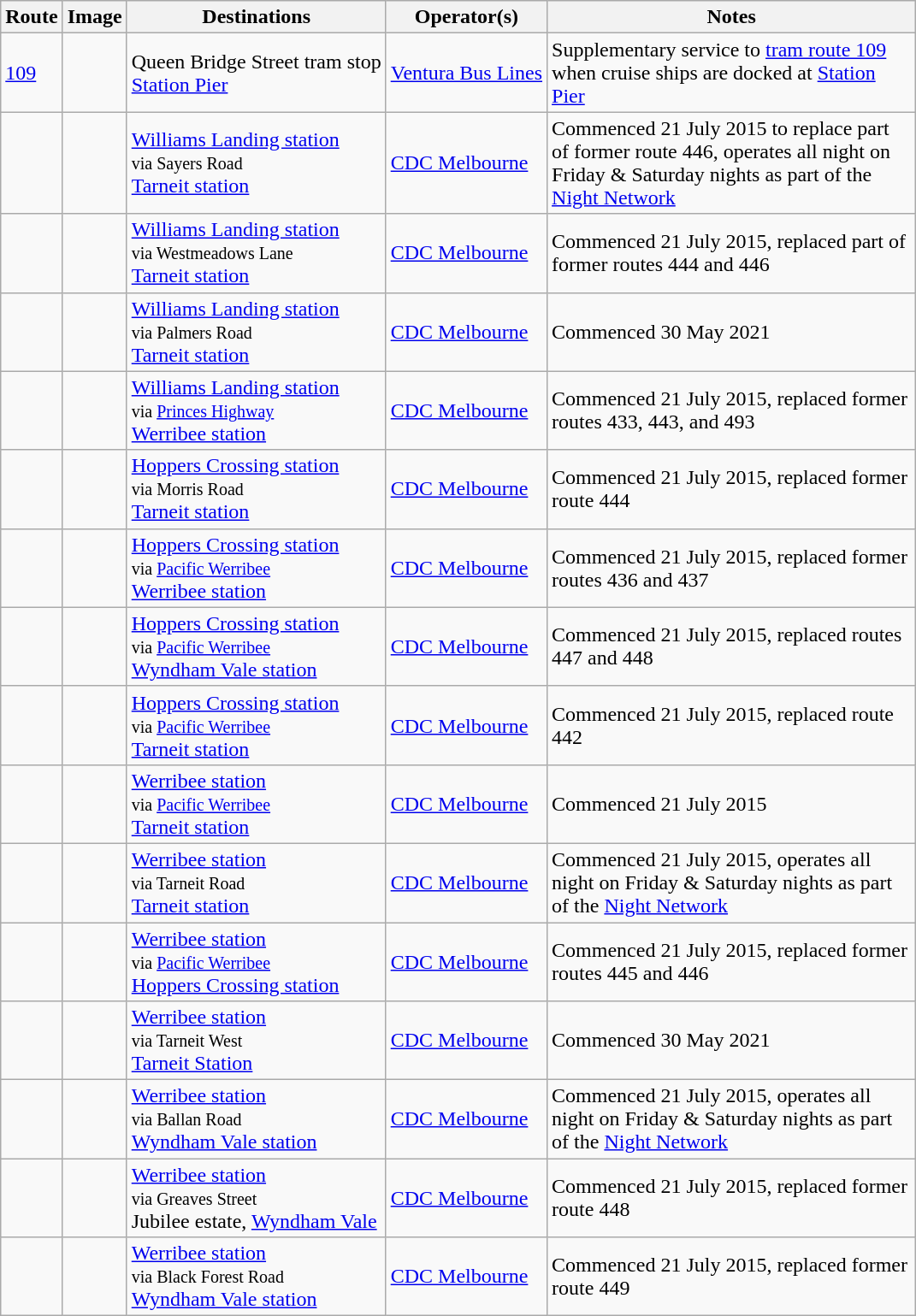<table class="wikitable" style="text-align:left; padding:0; margin:0;">
<tr>
<th style="text-align:center;">Route</th>
<th>Image</th>
<th>Destinations</th>
<th>Operator(s)</th>
<th style="width:280px;">Notes</th>
</tr>
<tr>
<td><a href='#'>109</a></td>
<td></td>
<td>Queen Bridge Street tram stop<br><a href='#'>Station Pier</a></td>
<td><a href='#'>Ventura Bus Lines</a></td>
<td>Supplementary service to <a href='#'>tram route 109</a> when cruise ships are docked at <a href='#'>Station Pier</a></td>
</tr>
<tr>
<td></td>
<td></td>
<td><a href='#'>Williams Landing station</a><br><small>via Sayers Road</small><br><a href='#'>Tarneit station</a></td>
<td><a href='#'>CDC Melbourne</a></td>
<td>Commenced 21 July 2015 to replace part of former route 446, operates all night on Friday & Saturday nights as part of the <a href='#'>Night Network</a></td>
</tr>
<tr>
<td></td>
<td></td>
<td><a href='#'>Williams Landing station</a><br><small>via Westmeadows Lane</small><br><a href='#'>Tarneit station</a></td>
<td><a href='#'>CDC Melbourne</a></td>
<td>Commenced 21 July 2015, replaced part of former routes 444 and 446</td>
</tr>
<tr>
<td></td>
<td></td>
<td><a href='#'>Williams Landing station</a><br><small>via Palmers Road</small><br><a href='#'>Tarneit station</a></td>
<td><a href='#'>CDC Melbourne</a></td>
<td>Commenced 30 May 2021</td>
</tr>
<tr>
<td></td>
<td></td>
<td><a href='#'>Williams Landing station</a><br><small>via <a href='#'>Princes Highway</a></small><br><a href='#'>Werribee station</a></td>
<td><a href='#'>CDC Melbourne</a></td>
<td>Commenced 21 July 2015, replaced former routes 433, 443, and 493</td>
</tr>
<tr>
<td></td>
<td></td>
<td><a href='#'>Hoppers Crossing station</a><br><small>via Morris Road</small><br><a href='#'>Tarneit station</a></td>
<td><a href='#'>CDC Melbourne</a></td>
<td>Commenced 21 July 2015, replaced former route 444</td>
</tr>
<tr>
<td></td>
<td></td>
<td><a href='#'>Hoppers Crossing station</a><br><small>via <a href='#'>Pacific Werribee</a></small><br><a href='#'>Werribee station</a></td>
<td><a href='#'>CDC Melbourne</a></td>
<td>Commenced 21 July 2015, replaced former routes 436 and 437</td>
</tr>
<tr>
<td></td>
<td></td>
<td><a href='#'>Hoppers Crossing station</a><br><small>via <a href='#'>Pacific Werribee</a></small><br><a href='#'>Wyndham Vale station</a></td>
<td><a href='#'>CDC Melbourne</a></td>
<td>Commenced 21 July 2015, replaced routes 447 and 448</td>
</tr>
<tr>
<td></td>
<td></td>
<td><a href='#'>Hoppers Crossing station</a><br><small>via <a href='#'>Pacific Werribee</a></small><br><a href='#'>Tarneit station</a></td>
<td><a href='#'>CDC Melbourne</a></td>
<td>Commenced 21 July 2015, replaced route 442</td>
</tr>
<tr>
<td></td>
<td></td>
<td><a href='#'>Werribee station</a><br><small>via <a href='#'>Pacific Werribee</a></small><br><a href='#'>Tarneit station</a></td>
<td><a href='#'>CDC Melbourne</a></td>
<td>Commenced 21 July 2015</td>
</tr>
<tr>
<td></td>
<td></td>
<td><a href='#'>Werribee station</a><br><small>via Tarneit Road</small><br><a href='#'>Tarneit station</a></td>
<td><a href='#'>CDC Melbourne</a></td>
<td>Commenced 21 July 2015, operates all night on Friday & Saturday nights as part of the <a href='#'>Night Network</a></td>
</tr>
<tr>
<td></td>
<td></td>
<td><a href='#'>Werribee station</a><br><small>via <a href='#'>Pacific Werribee</a></small><br><a href='#'>Hoppers Crossing station</a></td>
<td><a href='#'>CDC Melbourne</a></td>
<td>Commenced 21 July 2015, replaced former routes 445 and 446</td>
</tr>
<tr>
<td></td>
<td></td>
<td><a href='#'>Werribee station</a><br><small>via Tarneit West</small><br><a href='#'>Tarneit Station</a></td>
<td><a href='#'>CDC Melbourne</a></td>
<td>Commenced 30 May 2021</td>
</tr>
<tr>
<td></td>
<td></td>
<td><a href='#'>Werribee station</a><br><small>via Ballan Road</small><br><a href='#'>Wyndham Vale station</a></td>
<td><a href='#'>CDC Melbourne</a></td>
<td>Commenced 21 July 2015, operates all night on Friday & Saturday nights as part of the <a href='#'>Night Network</a></td>
</tr>
<tr>
<td></td>
<td></td>
<td><a href='#'>Werribee station</a><br><small>via Greaves Street</small><br>Jubilee estate, <a href='#'>Wyndham Vale</a></td>
<td><a href='#'>CDC Melbourne</a></td>
<td>Commenced 21 July 2015, replaced former route 448</td>
</tr>
<tr>
<td></td>
<td></td>
<td><a href='#'>Werribee station</a><br><small>via Black Forest Road</small><br><a href='#'>Wyndham Vale station</a></td>
<td><a href='#'>CDC Melbourne</a></td>
<td>Commenced 21 July 2015, replaced former route 449</td>
</tr>
</table>
